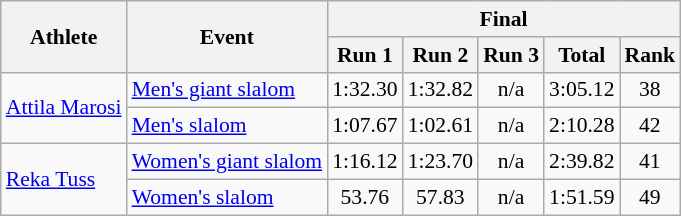<table class="wikitable" style="font-size:90%">
<tr>
<th rowspan="2">Athlete</th>
<th rowspan="2">Event</th>
<th colspan="5">Final</th>
</tr>
<tr>
<th>Run 1</th>
<th>Run 2</th>
<th>Run 3</th>
<th>Total</th>
<th>Rank</th>
</tr>
<tr>
<td rowspan=2><a href='#'>Attila Marosi</a></td>
<td><a href='#'>Men's giant slalom</a></td>
<td align="center">1:32.30</td>
<td align="center">1:32.82</td>
<td align="center">n/a</td>
<td align="center">3:05.12</td>
<td align="center">38</td>
</tr>
<tr>
<td><a href='#'>Men's slalom</a></td>
<td align="center">1:07.67</td>
<td align="center">1:02.61</td>
<td align="center">n/a</td>
<td align="center">2:10.28</td>
<td align="center">42</td>
</tr>
<tr>
<td rowspan=2><a href='#'>Reka Tuss</a></td>
<td><a href='#'>Women's giant slalom</a></td>
<td align="center">1:16.12</td>
<td align="center">1:23.70</td>
<td align="center">n/a</td>
<td align="center">2:39.82</td>
<td align="center">41</td>
</tr>
<tr>
<td><a href='#'>Women's slalom</a></td>
<td align="center">53.76</td>
<td align="center">57.83</td>
<td align="center">n/a</td>
<td align="center">1:51.59</td>
<td align="center">49</td>
</tr>
</table>
